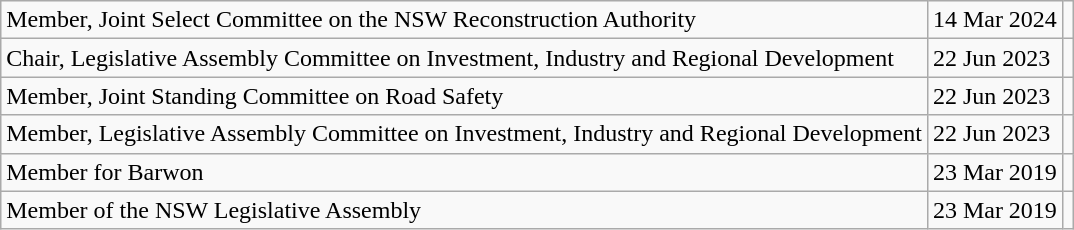<table class="wikitable">
<tr>
<td>Member, Joint Select Committee on the NSW Reconstruction Authority</td>
<td>14 Mar 2024</td>
<td></td>
</tr>
<tr>
<td>Chair, Legislative Assembly Committee on Investment, Industry and Regional Development</td>
<td>22 Jun 2023</td>
<td></td>
</tr>
<tr>
<td>Member, Joint Standing Committee on Road Safety</td>
<td>22 Jun 2023</td>
<td></td>
</tr>
<tr>
<td>Member, Legislative Assembly Committee on Investment, Industry and Regional Development</td>
<td>22 Jun 2023</td>
<td></td>
</tr>
<tr>
<td>Member for Barwon</td>
<td>23 Mar 2019</td>
<td></td>
</tr>
<tr>
<td>Member of the NSW Legislative Assembly</td>
<td>23 Mar 2019</td>
<td></td>
</tr>
</table>
